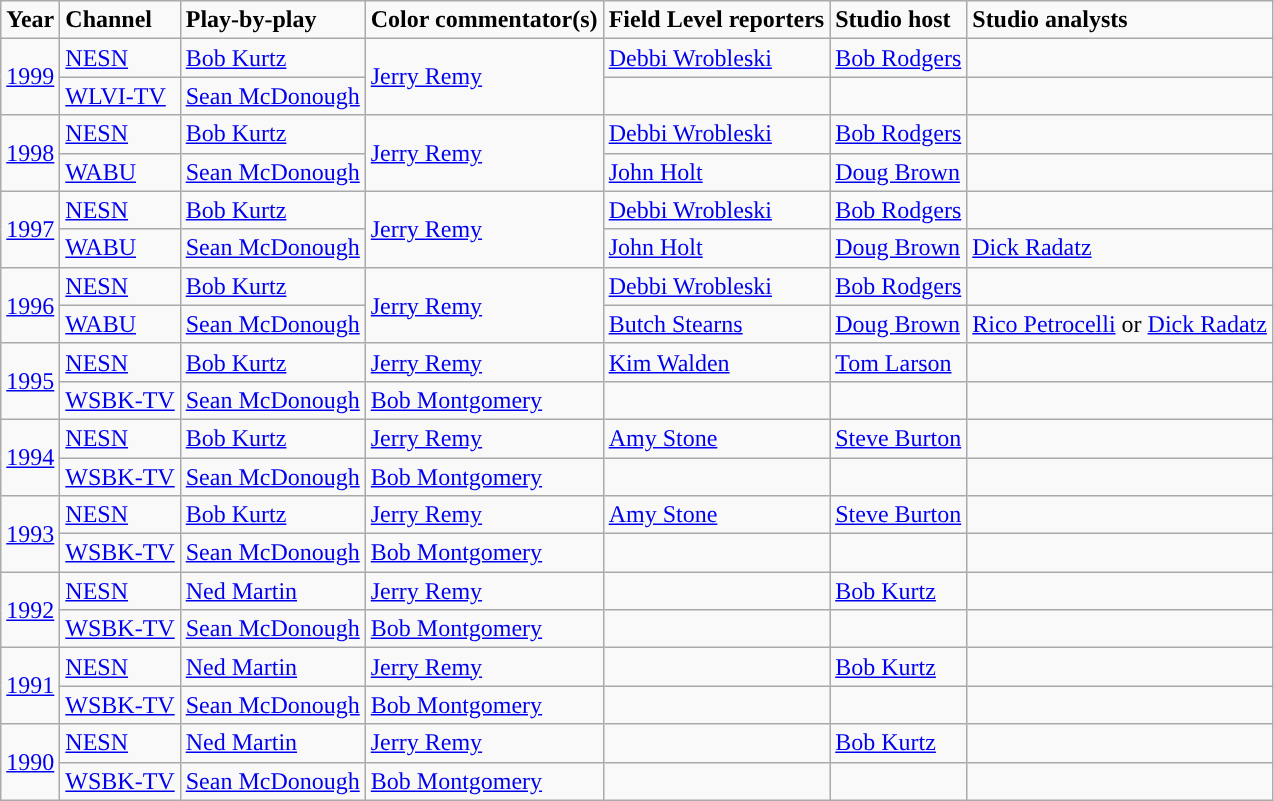<table class="wikitable">
<tr>
<td><strong>Year</strong></td>
<td><strong>Channel</strong></td>
<td><strong>Play-by-play</strong></td>
<td><strong>Color commentator(s)</strong></td>
<td><strong>Field Level reporters</strong></td>
<td><strong>Studio host</strong></td>
<td><strong>Studio analysts</strong></td>
</tr>
<tr>
<td rowspan=2><a href='#'>1999</a></td>
<td><a href='#'>NESN</a></td>
<td><a href='#'>Bob Kurtz</a></td>
<td rowspan="2"><a href='#'>Jerry Remy</a></td>
<td><a href='#'>Debbi Wrobleski</a></td>
<td><a href='#'>Bob Rodgers</a></td>
<td></td>
</tr>
<tr>
<td><a href='#'>WLVI-TV</a></td>
<td><a href='#'>Sean McDonough</a></td>
<td></td>
<td></td>
<td></td>
</tr>
<tr>
<td rowspan=2><a href='#'>1998</a></td>
<td><a href='#'>NESN</a></td>
<td><a href='#'>Bob Kurtz</a></td>
<td rowspan="2"><a href='#'>Jerry Remy</a></td>
<td><a href='#'>Debbi Wrobleski</a></td>
<td><a href='#'>Bob Rodgers</a></td>
<td></td>
</tr>
<tr>
<td><a href='#'>WABU</a></td>
<td><a href='#'>Sean McDonough</a></td>
<td><a href='#'>John Holt</a></td>
<td><a href='#'>Doug Brown</a></td>
<td></td>
</tr>
<tr>
<td rowspan=2><a href='#'>1997</a></td>
<td><a href='#'>NESN</a></td>
<td><a href='#'>Bob Kurtz</a></td>
<td rowspan="2"><a href='#'>Jerry Remy</a></td>
<td><a href='#'>Debbi Wrobleski</a></td>
<td><a href='#'>Bob Rodgers</a></td>
<td></td>
</tr>
<tr>
<td><a href='#'>WABU</a></td>
<td><a href='#'>Sean McDonough</a></td>
<td><a href='#'>John Holt</a></td>
<td><a href='#'>Doug Brown</a></td>
<td><a href='#'>Dick Radatz</a></td>
</tr>
<tr>
<td rowspan=2><a href='#'>1996</a></td>
<td><a href='#'>NESN</a></td>
<td><a href='#'>Bob Kurtz</a></td>
<td rowspan="2"><a href='#'>Jerry Remy</a></td>
<td><a href='#'>Debbi Wrobleski</a></td>
<td><a href='#'>Bob Rodgers</a></td>
<td></td>
</tr>
<tr>
<td><a href='#'>WABU</a></td>
<td><a href='#'>Sean McDonough</a></td>
<td><a href='#'>Butch Stearns</a></td>
<td><a href='#'>Doug Brown</a></td>
<td><a href='#'>Rico Petrocelli</a> or <a href='#'>Dick Radatz</a></td>
</tr>
<tr>
<td rowspan=2><a href='#'>1995</a></td>
<td><a href='#'>NESN</a></td>
<td><a href='#'>Bob Kurtz</a></td>
<td><a href='#'>Jerry Remy</a></td>
<td><a href='#'>Kim Walden</a></td>
<td><a href='#'>Tom Larson</a></td>
<td></td>
</tr>
<tr>
<td><a href='#'>WSBK-TV</a></td>
<td><a href='#'>Sean McDonough</a></td>
<td><a href='#'>Bob Montgomery</a></td>
<td></td>
<td></td>
<td></td>
</tr>
<tr>
<td rowspan=2><a href='#'>1994</a></td>
<td><a href='#'>NESN</a></td>
<td><a href='#'>Bob Kurtz</a></td>
<td><a href='#'>Jerry Remy</a></td>
<td><a href='#'>Amy Stone</a></td>
<td><a href='#'>Steve Burton</a></td>
<td></td>
</tr>
<tr>
<td><a href='#'>WSBK-TV</a></td>
<td><a href='#'>Sean McDonough</a></td>
<td><a href='#'>Bob Montgomery</a></td>
<td></td>
<td></td>
<td></td>
</tr>
<tr>
<td rowspan=2><a href='#'>1993</a></td>
<td><a href='#'>NESN</a></td>
<td><a href='#'>Bob Kurtz</a></td>
<td><a href='#'>Jerry Remy</a></td>
<td><a href='#'>Amy Stone</a></td>
<td><a href='#'>Steve Burton</a></td>
<td></td>
</tr>
<tr>
<td><a href='#'>WSBK-TV</a></td>
<td><a href='#'>Sean McDonough</a></td>
<td><a href='#'>Bob Montgomery</a></td>
<td></td>
<td></td>
<td></td>
</tr>
<tr>
<td rowspan=2><a href='#'>1992</a></td>
<td><a href='#'>NESN</a></td>
<td><a href='#'>Ned Martin</a></td>
<td><a href='#'>Jerry Remy</a></td>
<td></td>
<td><a href='#'>Bob Kurtz</a></td>
<td></td>
</tr>
<tr>
<td><a href='#'>WSBK-TV</a></td>
<td><a href='#'>Sean McDonough</a></td>
<td><a href='#'>Bob Montgomery</a></td>
<td></td>
<td></td>
<td></td>
</tr>
<tr>
<td rowspan=2><a href='#'>1991</a></td>
<td><a href='#'>NESN</a></td>
<td><a href='#'>Ned Martin</a></td>
<td><a href='#'>Jerry Remy</a></td>
<td></td>
<td><a href='#'>Bob Kurtz</a></td>
<td></td>
</tr>
<tr>
<td><a href='#'>WSBK-TV</a></td>
<td><a href='#'>Sean McDonough</a></td>
<td><a href='#'>Bob Montgomery</a></td>
<td></td>
<td></td>
<td></td>
</tr>
<tr>
<td rowspan=2><a href='#'>1990</a></td>
<td><a href='#'>NESN</a></td>
<td><a href='#'>Ned Martin</a></td>
<td><a href='#'>Jerry Remy</a></td>
<td></td>
<td><a href='#'>Bob Kurtz</a></td>
<td></td>
</tr>
<tr>
<td><a href='#'>WSBK-TV</a></td>
<td><a href='#'>Sean McDonough</a></td>
<td><a href='#'>Bob Montgomery</a></td>
<td></td>
<td></td>
<td></td>
</tr>
</table>
